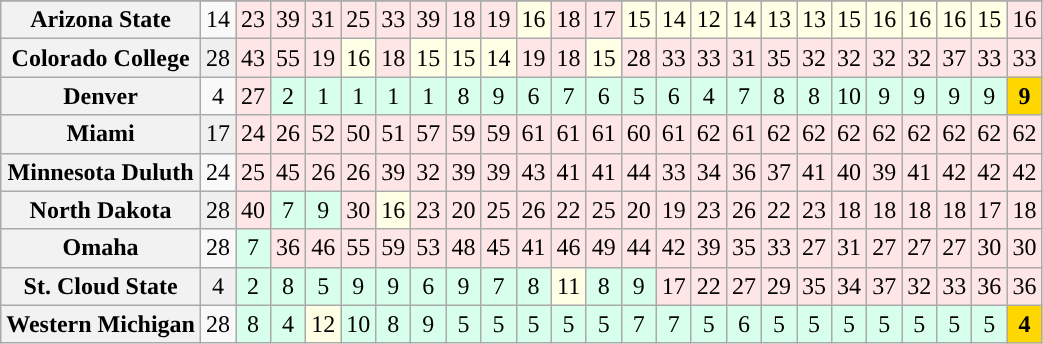<table class="wikitable sortable" style="text-align: center;">
<tr>
</tr>
<tr>
<th>Arizona State</th>
<td>14</td>
<td bgcolor=FFE6E6>23</td>
<td bgcolor=FFE6E6>39</td>
<td bgcolor=FFE6E6>31</td>
<td bgcolor=FFE6E6>25</td>
<td bgcolor=FFE6E6>33</td>
<td bgcolor=FFE6E6>39</td>
<td bgcolor=FFE6E6>18</td>
<td bgcolor=FFE6E6>19</td>
<td bgcolor=FFFFE6>16</td>
<td bgcolor=FFE6E6>18</td>
<td bgcolor=FFE6E6>17</td>
<td bgcolor=FFFFE6>15</td>
<td bgcolor=FFFFE6>14</td>
<td bgcolor=FFFFE6>12</td>
<td bgcolor=FFFFE6>14</td>
<td bgcolor=FFFFE6>13</td>
<td bgcolor=FFFFE6>13</td>
<td bgcolor=FFFFE6>15</td>
<td bgcolor=FFFFE6>16</td>
<td bgcolor=FFFFE6>16</td>
<td bgcolor=FFFFE6>16</td>
<td bgcolor=FFFFE6>15</td>
<td bgcolor=FFE6E6>16</td>
</tr>
<tr bgcolor=f0f0f0>
<th>Colorado College</th>
<td>28</td>
<td bgcolor=FFE6E6>43</td>
<td bgcolor=FFE6E6>55</td>
<td bgcolor=FFE6E6>19</td>
<td bgcolor=FFFFE6>16</td>
<td bgcolor=FFE6E6>18</td>
<td bgcolor=FFFFE6>15</td>
<td bgcolor=FFFFE6>15</td>
<td bgcolor=FFFFE6>14</td>
<td bgcolor=FFE6E6>19</td>
<td bgcolor=FFE6E6>18</td>
<td bgcolor=FFFFE6>15</td>
<td bgcolor=FFE6E6>28</td>
<td bgcolor=FFE6E6>33</td>
<td bgcolor=FFE6E6>33</td>
<td bgcolor=FFE6E6>31</td>
<td bgcolor=FFE6E6>35</td>
<td bgcolor=FFE6E6>32</td>
<td bgcolor=FFE6E6>32</td>
<td bgcolor=FFE6E6>32</td>
<td bgcolor=FFE6E6>32</td>
<td bgcolor=FFE6E6>37</td>
<td bgcolor=FFE6E6>33</td>
<td bgcolor=FFE6E6>33</td>
</tr>
<tr>
<th>Denver</th>
<td>4</td>
<td bgcolor=FFE6E6>27</td>
<td bgcolor=D8FFEB>2</td>
<td bgcolor=D8FFEB>1</td>
<td bgcolor=D8FFEB>1</td>
<td bgcolor=D8FFEB>1</td>
<td bgcolor=D8FFEB>1</td>
<td bgcolor=D8FFEB>8</td>
<td bgcolor=D8FFEB>9</td>
<td bgcolor=D8FFEB>6</td>
<td bgcolor=D8FFEB>7</td>
<td bgcolor=D8FFEB>6</td>
<td bgcolor=D8FFEB>5</td>
<td bgcolor=D8FFEB>6</td>
<td bgcolor=D8FFEB>4</td>
<td bgcolor=D8FFEB>7</td>
<td bgcolor=D8FFEB>8</td>
<td bgcolor=D8FFEB>8</td>
<td bgcolor=D8FFEB>10</td>
<td bgcolor=D8FFEB>9</td>
<td bgcolor=D8FFEB>9</td>
<td bgcolor=D8FFEB>9</td>
<td bgcolor=D8FFEB>9</td>
<td bgcolor=gold><strong>9</strong></td>
</tr>
<tr bgcolor=f0f0f0>
<th>Miami</th>
<td>17</td>
<td bgcolor=FFE6E6>24</td>
<td bgcolor=FFE6E6>26</td>
<td bgcolor=FFE6E6>52</td>
<td bgcolor=FFE6E6>50</td>
<td bgcolor=FFE6E6>51</td>
<td bgcolor=FFE6E6>57</td>
<td bgcolor=FFE6E6>59</td>
<td bgcolor=FFE6E6>59</td>
<td bgcolor=FFE6E6>61</td>
<td bgcolor=FFE6E6>61</td>
<td bgcolor=FFE6E6>61</td>
<td bgcolor=FFE6E6>60</td>
<td bgcolor=FFE6E6>61</td>
<td bgcolor=FFE6E6>62</td>
<td bgcolor=FFE6E6>61</td>
<td bgcolor=FFE6E6>62</td>
<td bgcolor=FFE6E6>62</td>
<td bgcolor=FFE6E6>62</td>
<td bgcolor=FFE6E6>62</td>
<td bgcolor=FFE6E6>62</td>
<td bgcolor=FFE6E6>62</td>
<td bgcolor=FFE6E6>62</td>
<td bgcolor=FFE6E6>62</td>
</tr>
<tr>
<th>Minnesota Duluth</th>
<td>24</td>
<td bgcolor=FFE6E6>25</td>
<td bgcolor=FFE6E6>45</td>
<td bgcolor=FFE6E6>26</td>
<td bgcolor=FFE6E6>26</td>
<td bgcolor=FFE6E6>39</td>
<td bgcolor=FFE6E6>32</td>
<td bgcolor=FFE6E6>39</td>
<td bgcolor=FFE6E6>39</td>
<td bgcolor=FFE6E6>43</td>
<td bgcolor=FFE6E6>41</td>
<td bgcolor=FFE6E6>41</td>
<td bgcolor=FFE6E6>44</td>
<td bgcolor=FFE6E6>33</td>
<td bgcolor=FFE6E6>34</td>
<td bgcolor=FFE6E6>36</td>
<td bgcolor=FFE6E6>37</td>
<td bgcolor=FFE6E6>41</td>
<td bgcolor=FFE6E6>40</td>
<td bgcolor=FFE6E6>39</td>
<td bgcolor=FFE6E6>41</td>
<td bgcolor=FFE6E6>42</td>
<td bgcolor=FFE6E6>42</td>
<td bgcolor=FFE6E6>42</td>
</tr>
<tr bgcolor=f0f0f0>
<th>North Dakota</th>
<td>28</td>
<td bgcolor=FFE6E6>40</td>
<td bgcolor=D8FFEB>7</td>
<td bgcolor=D8FFEB>9</td>
<td bgcolor=FFE6E6>30</td>
<td bgcolor=FFFFE6>16</td>
<td bgcolor=FFE6E6>23</td>
<td bgcolor=FFE6E6>20</td>
<td bgcolor=FFE6E6>25</td>
<td bgcolor=FFE6E6>26</td>
<td bgcolor=FFE6E6>22</td>
<td bgcolor=FFE6E6>25</td>
<td bgcolor=FFE6E6>20</td>
<td bgcolor=FFE6E6>19</td>
<td bgcolor=FFE6E6>23</td>
<td bgcolor=FFE6E6>26</td>
<td bgcolor=FFE6E6>22</td>
<td bgcolor=FFE6E6>23</td>
<td bgcolor=FFE6E6>18</td>
<td bgcolor=FFE6E6>18</td>
<td bgcolor=FFE6E6>18</td>
<td bgcolor=FFE6E6>18</td>
<td bgcolor=FFE6E6>17</td>
<td bgcolor=FFE6E6>18</td>
</tr>
<tr>
<th>Omaha</th>
<td>28</td>
<td bgcolor=D8FFEB>7</td>
<td bgcolor=FFE6E6>36</td>
<td bgcolor=FFE6E6>46</td>
<td bgcolor=FFE6E6>55</td>
<td bgcolor=FFE6E6>59</td>
<td bgcolor=FFE6E6>53</td>
<td bgcolor=FFE6E6>48</td>
<td bgcolor=FFE6E6>45</td>
<td bgcolor=FFE6E6>41</td>
<td bgcolor=FFE6E6>46</td>
<td bgcolor=FFE6E6>49</td>
<td bgcolor=FFE6E6>44</td>
<td bgcolor=FFE6E6>42</td>
<td bgcolor=FFE6E6>39</td>
<td bgcolor=FFE6E6>35</td>
<td bgcolor=FFE6E6>33</td>
<td bgcolor=FFE6E6>27</td>
<td bgcolor=FFE6E6>31</td>
<td bgcolor=FFE6E6>27</td>
<td bgcolor=FFE6E6>27</td>
<td bgcolor=FFE6E6>27</td>
<td bgcolor=FFE6E6>30</td>
<td bgcolor=FFE6E6>30</td>
</tr>
<tr bgcolor=f0f0f0>
<th>St. Cloud State</th>
<td>4</td>
<td bgcolor=D8FFEB>2</td>
<td bgcolor=D8FFEB>8</td>
<td bgcolor=D8FFEB>5</td>
<td bgcolor=D8FFEB>9</td>
<td bgcolor=D8FFEB>9</td>
<td bgcolor=D8FFEB>6</td>
<td bgcolor=D8FFEB>9</td>
<td bgcolor=D8FFEB>7</td>
<td bgcolor=D8FFEB>8</td>
<td bgcolor=FFFFE6>11</td>
<td bgcolor=D8FFEB>8</td>
<td bgcolor=D8FFEB>9</td>
<td bgcolor=FFE6E6>17</td>
<td bgcolor=FFE6E6>22</td>
<td bgcolor=FFE6E6>27</td>
<td bgcolor=FFE6E6>29</td>
<td bgcolor=FFE6E6>35</td>
<td bgcolor=FFE6E6>34</td>
<td bgcolor=FFE6E6>37</td>
<td bgcolor=FFE6E6>32</td>
<td bgcolor=FFE6E6>33</td>
<td bgcolor=FFE6E6>36</td>
<td bgcolor=FFE6E6>36</td>
</tr>
<tr>
<th>Western Michigan</th>
<td>28</td>
<td bgcolor=D8FFEB>8</td>
<td bgcolor=D8FFEB>4</td>
<td bgcolor=FFFFE6>12</td>
<td bgcolor=D8FFEB>10</td>
<td bgcolor=D8FFEB>8</td>
<td bgcolor=D8FFEB>9</td>
<td bgcolor=D8FFEB>5</td>
<td bgcolor=D8FFEB>5</td>
<td bgcolor=D8FFEB>5</td>
<td bgcolor=D8FFEB>5</td>
<td bgcolor=D8FFEB>5</td>
<td bgcolor=D8FFEB>7</td>
<td bgcolor=D8FFEB>7</td>
<td bgcolor=D8FFEB>5</td>
<td bgcolor=D8FFEB>6</td>
<td bgcolor=D8FFEB>5</td>
<td bgcolor=D8FFEB>5</td>
<td bgcolor=D8FFEB>5</td>
<td bgcolor=D8FFEB>5</td>
<td bgcolor=D8FFEB>5</td>
<td bgcolor=D8FFEB>5</td>
<td bgcolor=D8FFEB>5</td>
<td bgcolor=gold><strong>4</strong></td>
</tr>
</table>
